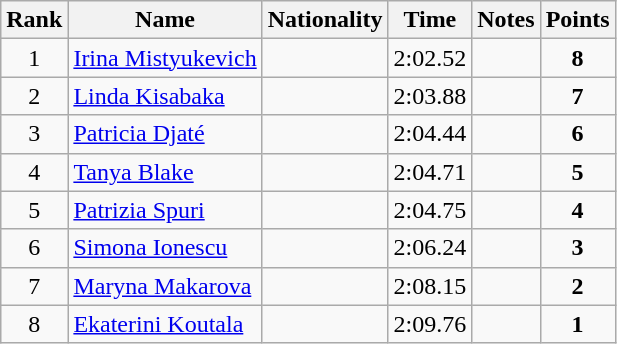<table class="wikitable sortable" style="text-align:center">
<tr>
<th>Rank</th>
<th>Name</th>
<th>Nationality</th>
<th>Time</th>
<th>Notes</th>
<th>Points</th>
</tr>
<tr>
<td>1</td>
<td align=left><a href='#'>Irina Mistyukevich</a></td>
<td align=left></td>
<td>2:02.52</td>
<td></td>
<td><strong>8</strong></td>
</tr>
<tr>
<td>2</td>
<td align=left><a href='#'>Linda Kisabaka</a></td>
<td align=left></td>
<td>2:03.88</td>
<td></td>
<td><strong>7</strong></td>
</tr>
<tr>
<td>3</td>
<td align=left><a href='#'>Patricia Djaté</a></td>
<td align=left></td>
<td>2:04.44</td>
<td></td>
<td><strong>6</strong></td>
</tr>
<tr>
<td>4</td>
<td align=left><a href='#'>Tanya Blake</a></td>
<td align=left></td>
<td>2:04.71</td>
<td></td>
<td><strong>5</strong></td>
</tr>
<tr>
<td>5</td>
<td align=left><a href='#'>Patrizia Spuri</a></td>
<td align=left></td>
<td>2:04.75</td>
<td></td>
<td><strong>4</strong></td>
</tr>
<tr>
<td>6</td>
<td align=left><a href='#'>Simona Ionescu</a></td>
<td align=left></td>
<td>2:06.24</td>
<td></td>
<td><strong>3</strong></td>
</tr>
<tr>
<td>7</td>
<td align=left><a href='#'>Maryna Makarova</a></td>
<td align=left></td>
<td>2:08.15</td>
<td></td>
<td><strong>2</strong></td>
</tr>
<tr>
<td>8</td>
<td align=left><a href='#'>Ekaterini Koutala</a></td>
<td align=left></td>
<td>2:09.76</td>
<td></td>
<td><strong>1</strong></td>
</tr>
</table>
